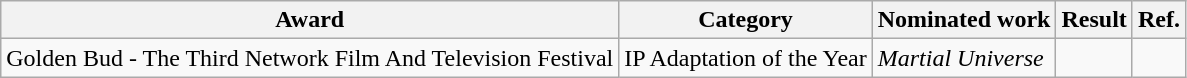<table class="wikitable">
<tr>
<th>Award</th>
<th>Category</th>
<th>Nominated work</th>
<th>Result</th>
<th>Ref.</th>
</tr>
<tr>
<td>Golden Bud - The Third Network Film And Television Festival</td>
<td>IP Adaptation of the Year</td>
<td><em>Martial Universe</em></td>
<td></td>
<td></td>
</tr>
</table>
